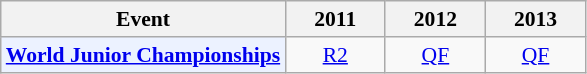<table class="wikitable" style="font-size: 90%; text-align:center">
<tr>
<th>Event</th>
<th>2011</th>
<th>2012</th>
<th>2013</th>
</tr>
<tr>
<td bgcolor="#ECF2FF"; align="left"><strong><a href='#'>World Junior Championships</a></strong></td>
<td style="width: 60px"><a href='#'>R2</a></td>
<td style="width: 60px"><a href='#'>QF</a></td>
<td style="width: 60px"><a href='#'>QF</a></td>
</tr>
</table>
